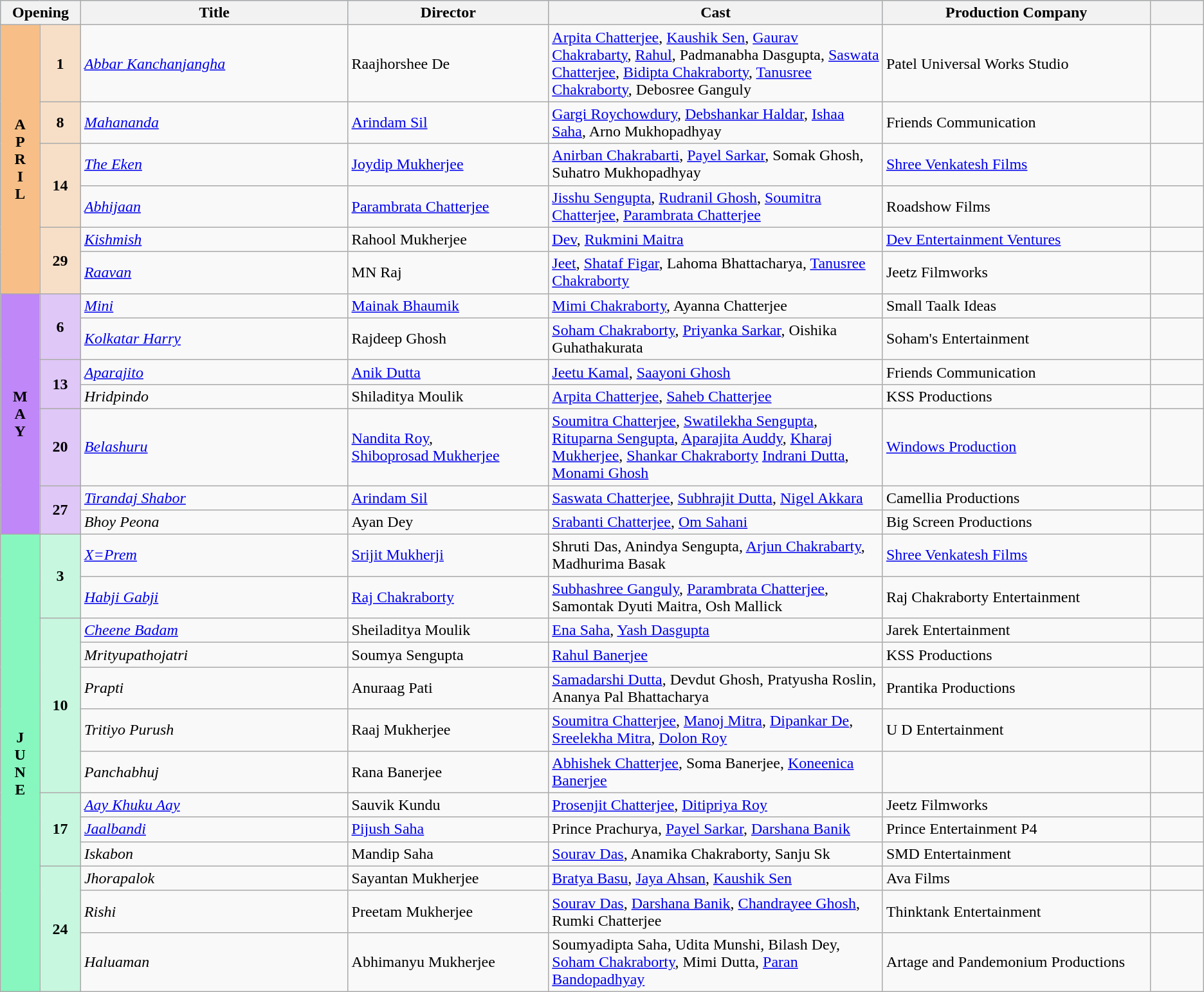<table class="wikitable sortable">
<tr style="background:#b0e0e6; text-align:center;">
<th colspan="2" style="width:6%;"><strong>Opening</strong></th>
<th style="width:20%;"><strong>Title</strong></th>
<th style="width:15%;"><strong>Director</strong></th>
<th style="width:25%;"><strong>Cast</strong></th>
<th style="width:20%;">Production Company</th>
<th style="width:4%;"><strong></strong></th>
</tr>
<tr>
<th rowspan="6" style="text-align:center; background:#f7bf87; text color:#000;">A <br>P <br>R <br>I <br>L</th>
<td rowspan="1" style="text-align:center; background:#f7dfc7"><strong>1</strong></td>
<td><em><a href='#'>Abbar Kanchanjangha</a></em></td>
<td>Raajhorshee De</td>
<td><a href='#'>Arpita Chatterjee</a>, <a href='#'>Kaushik Sen</a>, <a href='#'>Gaurav Chakrabarty</a>, <a href='#'>Rahul</a>, Padmanabha Dasgupta, <a href='#'>Saswata Chatterjee</a>, <a href='#'>Bidipta Chakraborty</a>, <a href='#'>Tanusree Chakraborty</a>, Debosree Ganguly</td>
<td>Patel Universal Works Studio</td>
<td></td>
</tr>
<tr>
<td rowspan="1" style="text-align:center; background:#f7dfc7"><strong>8</strong></td>
<td><em><a href='#'>Mahananda</a></em></td>
<td><a href='#'>Arindam Sil</a></td>
<td><a href='#'>Gargi Roychowdury</a>, <a href='#'>Debshankar Haldar</a>, <a href='#'>Ishaa Saha</a>, Arno Mukhopadhyay</td>
<td>Friends Communication</td>
<td></td>
</tr>
<tr>
<td rowspan="2" style="text-align:center; background:#f7dfc7"><strong>14</strong></td>
<td><em><a href='#'>The Eken</a></em></td>
<td><a href='#'>Joydip Mukherjee</a></td>
<td><a href='#'>Anirban Chakrabarti</a>, <a href='#'>Payel Sarkar</a>, Somak Ghosh, Suhatro Mukhopadhyay</td>
<td><a href='#'>Shree Venkatesh Films</a></td>
<td></td>
</tr>
<tr>
<td><em><a href='#'>Abhijaan</a></em></td>
<td><a href='#'>Parambrata Chatterjee</a></td>
<td><a href='#'>Jisshu Sengupta</a>, <a href='#'>Rudranil Ghosh</a>, <a href='#'>Soumitra Chatterjee</a>, <a href='#'>Parambrata Chatterjee</a></td>
<td>Roadshow Films</td>
<td></td>
</tr>
<tr>
<td rowspan="2" style="text-align:center; background:#f7dfc7"><strong>29</strong></td>
<td><em><a href='#'>Kishmish</a></em></td>
<td>Rahool Mukherjee</td>
<td><a href='#'>Dev</a>, <a href='#'>Rukmini Maitra</a></td>
<td><a href='#'>Dev Entertainment Ventures</a></td>
<td></td>
</tr>
<tr>
<td><em><a href='#'>Raavan</a></em></td>
<td>MN Raj</td>
<td><a href='#'>Jeet</a>, <a href='#'>Shataf Figar</a>, Lahoma Bhattacharya, <a href='#'>Tanusree Chakraborty</a></td>
<td>Jeetz Filmworks</td>
<td></td>
</tr>
<tr>
<th rowspan="7" style="text-align:center; background:#bf87f7">M<br>A<br>Y</th>
<td rowspan="2" style="text-align:center; background:#dfc7f7"><strong>6</strong></td>
<td><em><a href='#'>Mini</a></em></td>
<td><a href='#'>Mainak Bhaumik</a></td>
<td><a href='#'>Mimi Chakraborty</a>, Ayanna Chatterjee</td>
<td>Small Taalk Ideas</td>
<td></td>
</tr>
<tr>
<td><em><a href='#'>Kolkatar Harry</a></em></td>
<td>Rajdeep Ghosh</td>
<td><a href='#'>Soham Chakraborty</a>, <a href='#'>Priyanka Sarkar</a>, Oishika Guhathakurata</td>
<td>Soham's Entertainment</td>
<td></td>
</tr>
<tr>
<td rowspan="2" style="text-align:center; background:#dfc7f7"><strong>13</strong></td>
<td><em><a href='#'>Aparajito</a></em></td>
<td><a href='#'>Anik Dutta</a></td>
<td><a href='#'>Jeetu Kamal</a>, <a href='#'>Saayoni Ghosh</a></td>
<td>Friends Communication</td>
<td></td>
</tr>
<tr>
<td><em>Hridpindo</em></td>
<td>Shiladitya Moulik</td>
<td><a href='#'>Arpita Chatterjee</a>, <a href='#'>Saheb Chatterjee</a></td>
<td>KSS Productions</td>
<td></td>
</tr>
<tr>
<td rowspan="1" style="text-align:center; background:#dfc7f7"><strong>20</strong></td>
<td><em><a href='#'>Belashuru</a></em></td>
<td><a href='#'>Nandita Roy</a>,<br><a href='#'>Shiboprosad Mukherjee</a></td>
<td><a href='#'>Soumitra Chatterjee</a>, <a href='#'>Swatilekha Sengupta</a>, <a href='#'>Rituparna Sengupta</a>, <a href='#'>Aparajita Auddy</a>, <a href='#'>Kharaj Mukherjee</a>, <a href='#'>Shankar Chakraborty</a> <a href='#'>Indrani Dutta</a>, <a href='#'>Monami Ghosh</a></td>
<td><a href='#'>Windows Production</a></td>
<td></td>
</tr>
<tr>
<td rowspan="2" style="text-align:center; background:#dfc7f7"><strong>27</strong></td>
<td><em><a href='#'>Tirandaj Shabor</a></em></td>
<td><a href='#'>Arindam Sil</a></td>
<td><a href='#'>Saswata Chatterjee</a>, <a href='#'>Subhrajit Dutta</a>, <a href='#'>Nigel Akkara</a></td>
<td>Camellia Productions</td>
<td></td>
</tr>
<tr>
<td><em>Bhoy Peona</em></td>
<td>Ayan Dey</td>
<td><a href='#'>Srabanti Chatterjee</a>, <a href='#'>Om Sahani</a></td>
<td>Big Screen Productions</td>
<td></td>
</tr>
<tr>
<th rowspan="13" style="text-align:center; background:#87f7bf">J<br>U<br>N<br>E</th>
<td rowspan="2" style="text-align:center; background:#c7f7df"><strong>3</strong></td>
<td><em><a href='#'>X=Prem</a></em></td>
<td><a href='#'>Srijit Mukherji</a></td>
<td>Shruti Das, Anindya Sengupta, <a href='#'>Arjun Chakrabarty</a>, Madhurima Basak</td>
<td><a href='#'>Shree Venkatesh Films</a></td>
<td></td>
</tr>
<tr>
<td><em><a href='#'>Habji Gabji</a></em></td>
<td><a href='#'>Raj Chakraborty</a></td>
<td><a href='#'>Subhashree Ganguly</a>, <a href='#'>Parambrata Chatterjee</a>, Samontak Dyuti Maitra, Osh Mallick</td>
<td>Raj Chakraborty Entertainment</td>
<td></td>
</tr>
<tr>
<td rowspan="5" style="text-align:center; background:#c7f7df"><strong>10</strong></td>
<td><em><a href='#'>Cheene Badam</a></em></td>
<td>Sheiladitya Moulik</td>
<td><a href='#'>Ena Saha</a>, <a href='#'>Yash Dasgupta</a></td>
<td>Jarek Entertainment</td>
<td></td>
</tr>
<tr>
<td><em>Mrityupathojatri</em></td>
<td>Soumya Sengupta</td>
<td><a href='#'>Rahul Banerjee</a></td>
<td>KSS Productions</td>
<td></td>
</tr>
<tr>
<td><em>Prapti</em></td>
<td>Anuraag Pati</td>
<td><a href='#'>Samadarshi Dutta</a>, Devdut Ghosh, Pratyusha Roslin, Ananya Pal Bhattacharya</td>
<td>Prantika Productions</td>
<td></td>
</tr>
<tr>
<td><em>Tritiyo Purush</em></td>
<td>Raaj Mukherjee</td>
<td><a href='#'>Soumitra Chatterjee</a>, <a href='#'>Manoj Mitra</a>, <a href='#'>Dipankar De</a>, <a href='#'>Sreelekha Mitra</a>, <a href='#'>Dolon Roy</a></td>
<td>U D Entertainment</td>
<td></td>
</tr>
<tr>
<td><em>Panchabhuj</em></td>
<td>Rana Banerjee</td>
<td><a href='#'>Abhishek Chatterjee</a>, Soma Banerjee, <a href='#'>Koneenica Banerjee</a></td>
<td></td>
<td></td>
</tr>
<tr>
<td rowspan="3" style="text-align:center; background:#c7f7df"><strong>17</strong></td>
<td><em><a href='#'>Aay Khuku Aay</a></em></td>
<td>Sauvik Kundu</td>
<td><a href='#'>Prosenjit Chatterjee</a>, <a href='#'>Ditipriya Roy</a></td>
<td>Jeetz Filmworks</td>
<td></td>
</tr>
<tr>
<td><em><a href='#'>Jaalbandi</a></em></td>
<td><a href='#'>Pijush Saha</a></td>
<td>Prince Prachurya, <a href='#'>Payel Sarkar</a>, <a href='#'>Darshana Banik</a></td>
<td>Prince Entertainment P4</td>
<td></td>
</tr>
<tr>
<td><em>Iskabon</em></td>
<td>Mandip Saha</td>
<td><a href='#'>Sourav Das</a>, Anamika Chakraborty, Sanju Sk</td>
<td>SMD Entertainment</td>
<td></td>
</tr>
<tr>
<td rowspan="4" style="text-align:center; background:#c7f7df"><strong>24</strong></td>
<td><em>Jhorapalok</em></td>
<td>Sayantan Mukherjee</td>
<td><a href='#'>Bratya Basu</a>, <a href='#'>Jaya Ahsan</a>, <a href='#'>Kaushik Sen</a></td>
<td>Ava Films</td>
<td></td>
</tr>
<tr>
<td><em>Rishi</em></td>
<td>Preetam Mukherjee</td>
<td><a href='#'>Sourav Das</a>, <a href='#'>Darshana Banik</a>, <a href='#'>Chandrayee Ghosh</a>, Rumki Chatterjee</td>
<td>Thinktank Entertainment</td>
<td></td>
</tr>
<tr>
<td><em>Haluaman</em></td>
<td>Abhimanyu Mukherjee</td>
<td>Soumyadipta Saha, Udita Munshi, Bilash Dey, <a href='#'>Soham Chakraborty</a>, Mimi Dutta, <a href='#'>Paran Bandopadhyay</a></td>
<td>Artage and Pandemonium Productions</td>
<td></td>
</tr>
</table>
